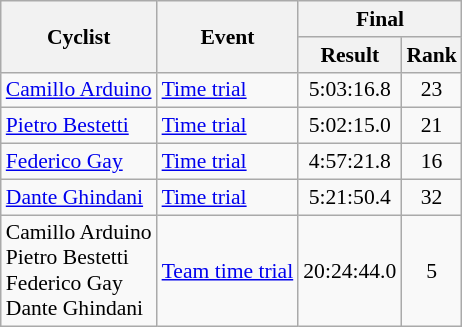<table class=wikitable style="font-size:90%">
<tr>
<th rowspan=2>Cyclist</th>
<th rowspan=2>Event</th>
<th colspan=2>Final</th>
</tr>
<tr>
<th>Result</th>
<th>Rank</th>
</tr>
<tr>
<td><a href='#'>Camillo Arduino</a></td>
<td><a href='#'>Time trial</a></td>
<td align=center>5:03:16.8</td>
<td align=center>23</td>
</tr>
<tr>
<td><a href='#'>Pietro Bestetti</a></td>
<td><a href='#'>Time trial</a></td>
<td align=center>5:02:15.0</td>
<td align=center>21</td>
</tr>
<tr>
<td><a href='#'>Federico Gay</a></td>
<td><a href='#'>Time trial</a></td>
<td align=center>4:57:21.8</td>
<td align=center>16</td>
</tr>
<tr>
<td><a href='#'>Dante Ghindani</a></td>
<td><a href='#'>Time trial</a></td>
<td align=center>5:21:50.4</td>
<td align=center>32</td>
</tr>
<tr>
<td>Camillo Arduino <br> Pietro Bestetti <br> Federico Gay <br> Dante Ghindani</td>
<td><a href='#'>Team time trial</a></td>
<td align=center>20:24:44.0</td>
<td align=center>5</td>
</tr>
</table>
